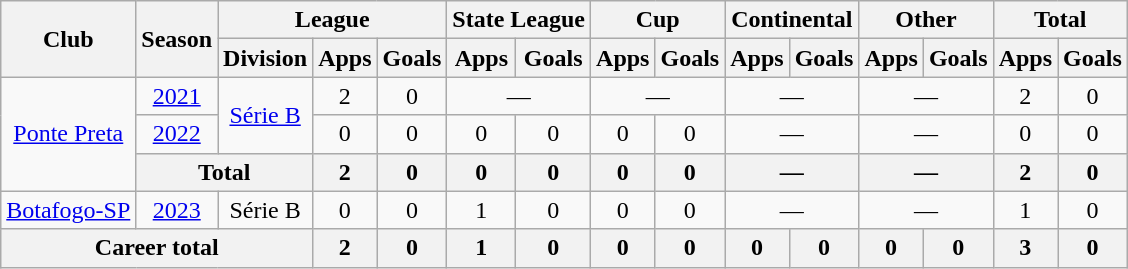<table class="wikitable" style="text-align: center;">
<tr>
<th rowspan="2">Club</th>
<th rowspan="2">Season</th>
<th colspan="3">League</th>
<th colspan="2">State League</th>
<th colspan="2">Cup</th>
<th colspan="2">Continental</th>
<th colspan="2">Other</th>
<th colspan="2">Total</th>
</tr>
<tr>
<th>Division</th>
<th>Apps</th>
<th>Goals</th>
<th>Apps</th>
<th>Goals</th>
<th>Apps</th>
<th>Goals</th>
<th>Apps</th>
<th>Goals</th>
<th>Apps</th>
<th>Goals</th>
<th>Apps</th>
<th>Goals</th>
</tr>
<tr>
<td rowspan="3" valign="center"><a href='#'>Ponte Preta</a></td>
<td><a href='#'>2021</a></td>
<td rowspan="2"><a href='#'>Série B</a></td>
<td>2</td>
<td>0</td>
<td colspan="2">—</td>
<td colspan="2">—</td>
<td colspan="2">—</td>
<td colspan="2">—</td>
<td>2</td>
<td>0</td>
</tr>
<tr>
<td><a href='#'>2022</a></td>
<td>0</td>
<td>0</td>
<td>0</td>
<td>0</td>
<td>0</td>
<td>0</td>
<td colspan="2">—</td>
<td colspan="2">—</td>
<td>0</td>
<td>0</td>
</tr>
<tr>
<th colspan="2">Total</th>
<th>2</th>
<th>0</th>
<th>0</th>
<th>0</th>
<th>0</th>
<th>0</th>
<th colspan="2">—</th>
<th colspan="2">—</th>
<th>2</th>
<th>0</th>
</tr>
<tr>
<td valign="center"><a href='#'>Botafogo-SP</a></td>
<td><a href='#'>2023</a></td>
<td>Série B</td>
<td>0</td>
<td>0</td>
<td>1</td>
<td>0</td>
<td>0</td>
<td>0</td>
<td colspan="2">—</td>
<td colspan="2">—</td>
<td>1</td>
<td>0</td>
</tr>
<tr>
<th colspan="3"><strong>Career total</strong></th>
<th>2</th>
<th>0</th>
<th>1</th>
<th>0</th>
<th>0</th>
<th>0</th>
<th>0</th>
<th>0</th>
<th>0</th>
<th>0</th>
<th>3</th>
<th>0</th>
</tr>
</table>
